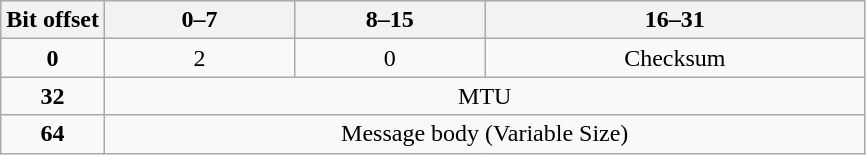<table class="wikitable" style="text-align:center">
<tr>
<th>Bit offset</th>
<th colspan="8" width="22%">0–7</th>
<th colspan="8" width="22%">8–15</th>
<th colspan="16" width="44%">16–31</th>
</tr>
<tr>
<td><strong>0</strong></td>
<td colspan="8">2</td>
<td colspan="8">0</td>
<td colspan="16">Checksum</td>
</tr>
<tr>
<td><strong>32</strong></td>
<td colspan="32">MTU</td>
</tr>
<tr>
<td><strong>64</strong></td>
<td colspan="32">Message body (Variable Size)</td>
</tr>
</table>
